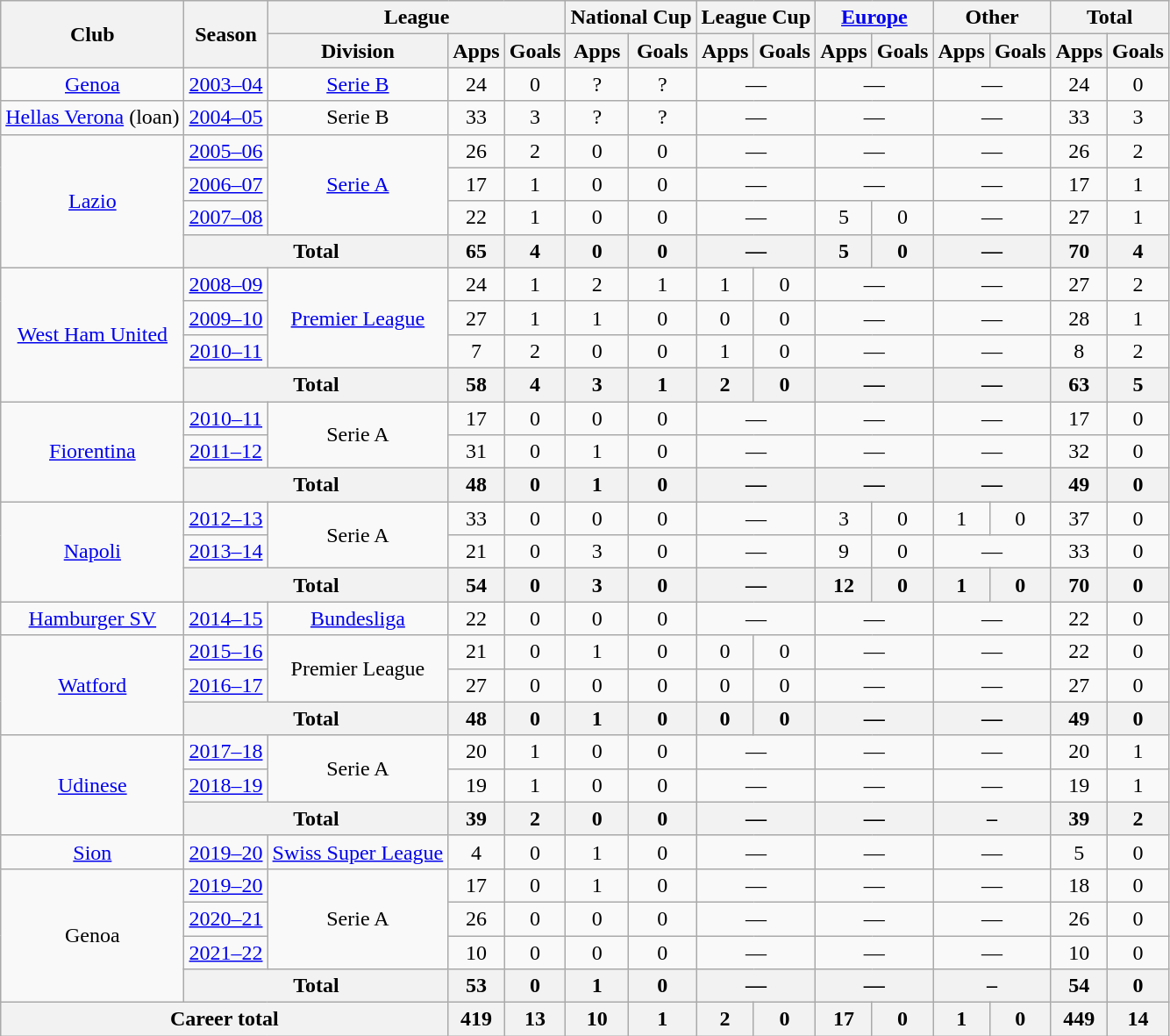<table class="wikitable" style="text-align:center">
<tr>
<th rowspan="2">Club</th>
<th rowspan="2">Season</th>
<th colspan="3">League</th>
<th colspan="2">National Cup</th>
<th colspan="2">League Cup</th>
<th colspan="2"><a href='#'>Europe</a></th>
<th colspan="2">Other</th>
<th colspan="2">Total</th>
</tr>
<tr>
<th>Division</th>
<th>Apps</th>
<th>Goals</th>
<th>Apps</th>
<th>Goals</th>
<th>Apps</th>
<th>Goals</th>
<th>Apps</th>
<th>Goals</th>
<th>Apps</th>
<th>Goals</th>
<th>Apps</th>
<th>Goals</th>
</tr>
<tr>
<td><a href='#'>Genoa</a></td>
<td><a href='#'>2003–04</a></td>
<td><a href='#'>Serie B</a></td>
<td>24</td>
<td>0</td>
<td>?</td>
<td>?</td>
<td colspan="2">—</td>
<td colspan="2">—</td>
<td colspan="2">—</td>
<td>24</td>
<td>0</td>
</tr>
<tr>
<td><a href='#'>Hellas Verona</a> (loan)</td>
<td><a href='#'>2004–05</a></td>
<td>Serie B</td>
<td>33</td>
<td>3</td>
<td>?</td>
<td>?</td>
<td colspan="2">—</td>
<td colspan="2">—</td>
<td colspan="2">—</td>
<td>33</td>
<td>3</td>
</tr>
<tr>
<td rowspan="4"><a href='#'>Lazio</a></td>
<td><a href='#'>2005–06</a></td>
<td rowspan="3"><a href='#'>Serie A</a></td>
<td>26</td>
<td>2</td>
<td>0</td>
<td>0</td>
<td colspan="2">—</td>
<td colspan="2">—</td>
<td colspan="2">—</td>
<td>26</td>
<td>2</td>
</tr>
<tr>
<td><a href='#'>2006–07</a></td>
<td>17</td>
<td>1</td>
<td>0</td>
<td>0</td>
<td colspan="2">—</td>
<td colspan="2">—</td>
<td colspan="2">—</td>
<td>17</td>
<td>1</td>
</tr>
<tr>
<td><a href='#'>2007–08</a></td>
<td>22</td>
<td>1</td>
<td>0</td>
<td>0</td>
<td colspan="2">—</td>
<td>5</td>
<td>0</td>
<td colspan="2">—</td>
<td>27</td>
<td>1</td>
</tr>
<tr>
<th colspan="2">Total</th>
<th>65</th>
<th>4</th>
<th>0</th>
<th>0</th>
<th colspan="2">—</th>
<th>5</th>
<th>0</th>
<th colspan="2">—</th>
<th>70</th>
<th>4</th>
</tr>
<tr>
<td rowspan="4"><a href='#'>West Ham United</a></td>
<td><a href='#'>2008–09</a></td>
<td rowspan="3"><a href='#'>Premier League</a></td>
<td>24</td>
<td>1</td>
<td>2</td>
<td>1</td>
<td>1</td>
<td>0</td>
<td colspan="2">—</td>
<td colspan="2">—</td>
<td>27</td>
<td>2</td>
</tr>
<tr>
<td><a href='#'>2009–10</a></td>
<td>27</td>
<td>1</td>
<td>1</td>
<td>0</td>
<td>0</td>
<td>0</td>
<td colspan="2">—</td>
<td colspan="2">—</td>
<td>28</td>
<td>1</td>
</tr>
<tr>
<td><a href='#'>2010–11</a></td>
<td>7</td>
<td>2</td>
<td>0</td>
<td>0</td>
<td>1</td>
<td>0</td>
<td colspan="2">—</td>
<td colspan="2">—</td>
<td>8</td>
<td>2</td>
</tr>
<tr>
<th colspan="2">Total</th>
<th>58</th>
<th>4</th>
<th>3</th>
<th>1</th>
<th>2</th>
<th>0</th>
<th colspan="2">—</th>
<th colspan="2">—</th>
<th>63</th>
<th>5</th>
</tr>
<tr>
<td rowspan="3"><a href='#'>Fiorentina</a></td>
<td><a href='#'>2010–11</a></td>
<td rowspan="2">Serie A</td>
<td>17</td>
<td>0</td>
<td>0</td>
<td>0</td>
<td colspan="2">—</td>
<td colspan="2">—</td>
<td colspan="2">—</td>
<td>17</td>
<td>0</td>
</tr>
<tr>
<td><a href='#'>2011–12</a></td>
<td>31</td>
<td>0</td>
<td>1</td>
<td>0</td>
<td colspan="2">—</td>
<td colspan="2">—</td>
<td colspan="2">—</td>
<td>32</td>
<td>0</td>
</tr>
<tr>
<th colspan="2">Total</th>
<th>48</th>
<th>0</th>
<th>1</th>
<th>0</th>
<th colspan="2">—</th>
<th colspan="2">—</th>
<th colspan="2">—</th>
<th>49</th>
<th>0</th>
</tr>
<tr>
<td rowspan="3"><a href='#'>Napoli</a></td>
<td><a href='#'>2012–13</a></td>
<td rowspan="2">Serie A</td>
<td>33</td>
<td>0</td>
<td>0</td>
<td>0</td>
<td colspan="2">—</td>
<td>3</td>
<td>0</td>
<td>1</td>
<td>0</td>
<td>37</td>
<td>0</td>
</tr>
<tr>
<td><a href='#'>2013–14</a></td>
<td>21</td>
<td>0</td>
<td>3</td>
<td>0</td>
<td colspan="2">—</td>
<td>9</td>
<td>0</td>
<td colspan="2">—</td>
<td>33</td>
<td>0</td>
</tr>
<tr>
<th colspan="2">Total</th>
<th>54</th>
<th>0</th>
<th>3</th>
<th>0</th>
<th colspan="2">—</th>
<th>12</th>
<th>0</th>
<th>1</th>
<th>0</th>
<th>70</th>
<th>0</th>
</tr>
<tr>
<td><a href='#'>Hamburger SV</a></td>
<td><a href='#'>2014–15</a></td>
<td><a href='#'>Bundesliga</a></td>
<td>22</td>
<td>0</td>
<td>0</td>
<td>0</td>
<td colspan="2">—</td>
<td colspan="2">—</td>
<td colspan="2">—</td>
<td>22</td>
<td>0</td>
</tr>
<tr>
<td rowspan="3"><a href='#'>Watford</a></td>
<td><a href='#'>2015–16</a></td>
<td rowspan="2">Premier League</td>
<td>21</td>
<td>0</td>
<td>1</td>
<td>0</td>
<td>0</td>
<td>0</td>
<td colspan="2">—</td>
<td colspan="2">—</td>
<td>22</td>
<td>0</td>
</tr>
<tr>
<td><a href='#'>2016–17</a></td>
<td>27</td>
<td>0</td>
<td>0</td>
<td>0</td>
<td>0</td>
<td>0</td>
<td colspan="2">—</td>
<td colspan="2">—</td>
<td>27</td>
<td>0</td>
</tr>
<tr>
<th colspan="2">Total</th>
<th>48</th>
<th>0</th>
<th>1</th>
<th>0</th>
<th>0</th>
<th>0</th>
<th colspan="2">—</th>
<th colspan="2">—</th>
<th>49</th>
<th>0</th>
</tr>
<tr>
<td rowspan="3"><a href='#'>Udinese</a></td>
<td><a href='#'>2017–18</a></td>
<td rowspan="2">Serie A</td>
<td>20</td>
<td>1</td>
<td>0</td>
<td>0</td>
<td colspan="2">—</td>
<td colspan="2">—</td>
<td colspan="2">—</td>
<td>20</td>
<td>1</td>
</tr>
<tr>
<td><a href='#'>2018–19</a></td>
<td>19</td>
<td>1</td>
<td>0</td>
<td>0</td>
<td colspan="2">—</td>
<td colspan="2">—</td>
<td colspan="2">—</td>
<td>19</td>
<td>1</td>
</tr>
<tr>
<th colspan="2">Total</th>
<th>39</th>
<th>2</th>
<th>0</th>
<th>0</th>
<th colspan="2">—</th>
<th colspan="2">—</th>
<th colspan="2">–</th>
<th>39</th>
<th>2</th>
</tr>
<tr>
<td><a href='#'>Sion</a></td>
<td><a href='#'>2019–20</a></td>
<td><a href='#'>Swiss Super League</a></td>
<td>4</td>
<td>0</td>
<td>1</td>
<td>0</td>
<td colspan="2">—</td>
<td colspan="2">—</td>
<td colspan="2">—</td>
<td>5</td>
<td>0</td>
</tr>
<tr>
<td rowspan="4">Genoa</td>
<td><a href='#'>2019–20</a></td>
<td rowspan="3">Serie A</td>
<td>17</td>
<td>0</td>
<td>1</td>
<td>0</td>
<td colspan="2">—</td>
<td colspan="2">—</td>
<td colspan="2">—</td>
<td>18</td>
<td>0</td>
</tr>
<tr>
<td><a href='#'>2020–21</a></td>
<td>26</td>
<td>0</td>
<td>0</td>
<td>0</td>
<td colspan="2">—</td>
<td colspan="2">—</td>
<td colspan="2">—</td>
<td>26</td>
<td>0</td>
</tr>
<tr>
<td><a href='#'>2021–22</a></td>
<td>10</td>
<td>0</td>
<td>0</td>
<td>0</td>
<td colspan="2">—</td>
<td colspan="2">—</td>
<td colspan="2">—</td>
<td>10</td>
<td>0</td>
</tr>
<tr>
<th colspan="2">Total</th>
<th>53</th>
<th>0</th>
<th>1</th>
<th>0</th>
<th colspan="2">—</th>
<th colspan="2">—</th>
<th colspan="2">–</th>
<th>54</th>
<th>0</th>
</tr>
<tr>
<th colspan="3">Career total</th>
<th>419</th>
<th>13</th>
<th>10</th>
<th>1</th>
<th>2</th>
<th>0</th>
<th>17</th>
<th>0</th>
<th>1</th>
<th>0</th>
<th>449</th>
<th>14</th>
</tr>
</table>
